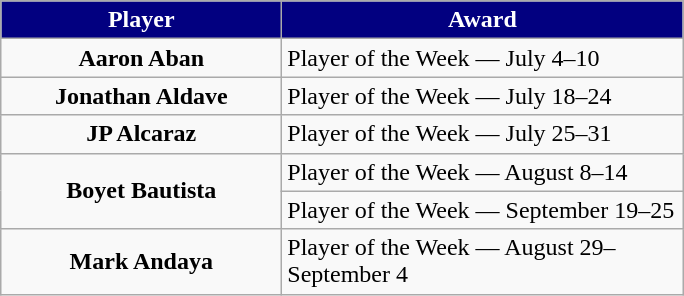<table class="wikitable" style="text-align: left">
<tr>
<th style="color: white; background-color: #020080; width:180px">Player</th>
<th style="color: white; background-color: #020080; width:260px">Award</th>
</tr>
<tr>
<td style="text-align:center;"><strong>Aaron Aban</strong></td>
<td>Player of the Week — July 4–10</td>
</tr>
<tr>
<td style="text-align:center;"><strong>Jonathan Aldave</strong></td>
<td>Player of the Week — July 18–24</td>
</tr>
<tr>
<td style="text-align:center;"><strong>JP Alcaraz</strong></td>
<td>Player of the Week — July 25–31</td>
</tr>
<tr>
<td rowspan="2" style="text-align:center;"><strong>Boyet Bautista</strong></td>
<td>Player of the Week — August 8–14</td>
</tr>
<tr>
<td>Player of the Week — September 19–25</td>
</tr>
<tr>
<td style="text-align:center;"><strong>Mark Andaya</strong></td>
<td>Player of the Week — August 29–September 4</td>
</tr>
</table>
